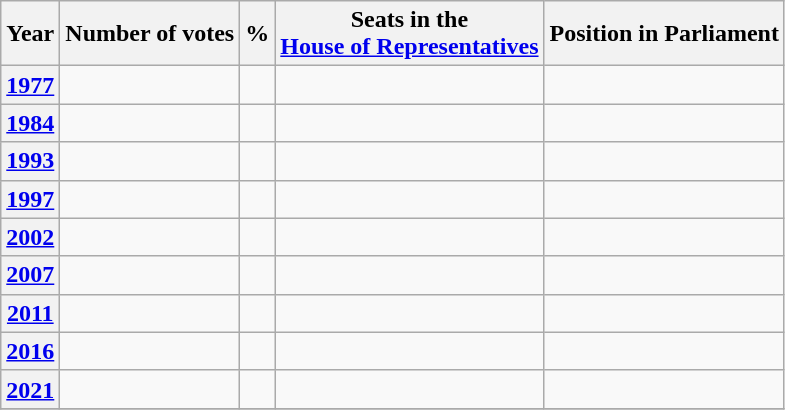<table class="wikitable">
<tr>
<th width=%>Year</th>
<th width=%>Number of votes</th>
<th width=%>%</th>
<th width=%>Seats in the<br> <a href='#'>House of Representatives</a></th>
<th width=%>Position in Parliament</th>
</tr>
<tr>
<th><a href='#'>1977</a></th>
<td></td>
<td></td>
<td></td>
<td></td>
</tr>
<tr>
<th><a href='#'>1984</a></th>
<td></td>
<td></td>
<td></td>
<td></td>
</tr>
<tr>
<th><a href='#'>1993</a></th>
<td></td>
<td></td>
<td></td>
<td></td>
</tr>
<tr>
<th><a href='#'>1997</a></th>
<td></td>
<td></td>
<td></td>
<td></td>
</tr>
<tr>
<th><a href='#'>2002</a></th>
<td></td>
<td></td>
<td></td>
<td></td>
</tr>
<tr>
<th><a href='#'>2007</a></th>
<td></td>
<td></td>
<td></td>
<td></td>
</tr>
<tr>
<th><a href='#'>2011</a></th>
<td></td>
<td></td>
<td></td>
<td></td>
</tr>
<tr>
<th><a href='#'>2016</a></th>
<td></td>
<td></td>
<td></td>
<td></td>
</tr>
<tr>
<th><a href='#'>2021</a></th>
<td></td>
<td></td>
<td></td>
<td></td>
</tr>
<tr>
</tr>
</table>
